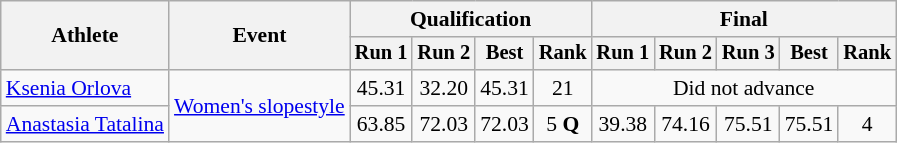<table class=wikitable style="text-align:center; font-size:90%">
<tr>
<th rowspan=2>Athlete</th>
<th rowspan=2>Event</th>
<th colspan=4>Qualification</th>
<th colspan=5>Final</th>
</tr>
<tr style="font-size:95%">
<th>Run 1</th>
<th>Run 2</th>
<th>Best</th>
<th>Rank</th>
<th>Run 1</th>
<th>Run 2</th>
<th>Run 3</th>
<th>Best</th>
<th>Rank</th>
</tr>
<tr>
<td align=left><a href='#'>Ksenia Orlova</a></td>
<td align=left rowspan=2><a href='#'>Women's slopestyle</a></td>
<td>45.31</td>
<td>32.20</td>
<td>45.31</td>
<td>21</td>
<td colspan=5>Did not advance</td>
</tr>
<tr>
<td align=left><a href='#'>Anastasia Tatalina</a></td>
<td>63.85</td>
<td>72.03</td>
<td>72.03</td>
<td>5 <strong>Q</strong></td>
<td>39.38</td>
<td>74.16</td>
<td>75.51</td>
<td>75.51</td>
<td>4</td>
</tr>
</table>
